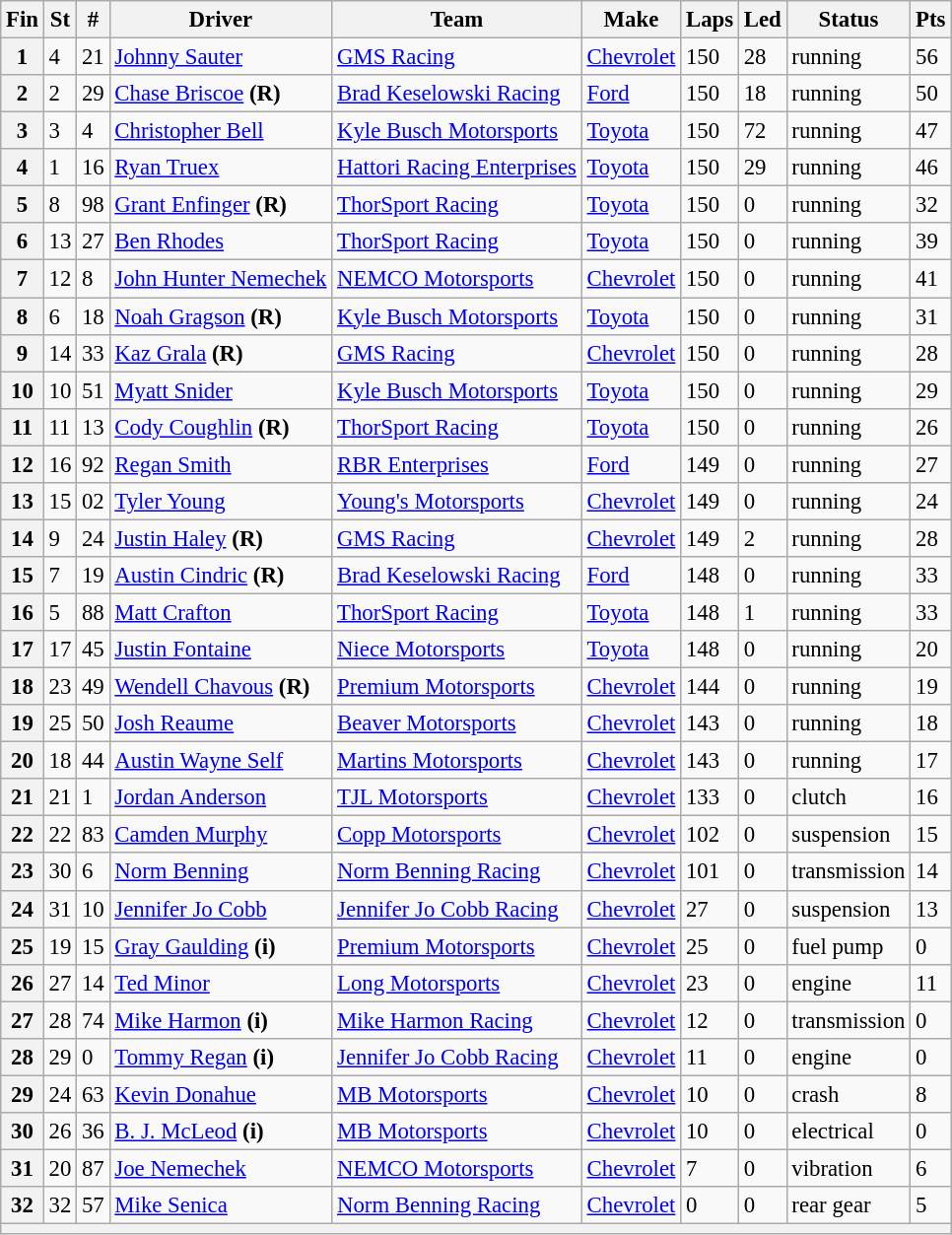<table class="wikitable" style="font-size:95%">
<tr>
<th>Fin</th>
<th>St</th>
<th>#</th>
<th>Driver</th>
<th>Team</th>
<th>Make</th>
<th>Laps</th>
<th>Led</th>
<th>Status</th>
<th>Pts</th>
</tr>
<tr>
<th>1</th>
<td>4</td>
<td>21</td>
<td><a href='#'>Johnny Sauter</a></td>
<td><a href='#'>GMS Racing</a></td>
<td><a href='#'>Chevrolet</a></td>
<td>150</td>
<td>28</td>
<td>running</td>
<td>56</td>
</tr>
<tr>
<th>2</th>
<td>2</td>
<td>29</td>
<td><a href='#'>Chase Briscoe</a> <strong>(R)</strong></td>
<td><a href='#'>Brad Keselowski Racing</a></td>
<td><a href='#'>Ford</a></td>
<td>150</td>
<td>18</td>
<td>running</td>
<td>50</td>
</tr>
<tr>
<th>3</th>
<td>3</td>
<td>4</td>
<td><a href='#'>Christopher Bell</a></td>
<td><a href='#'>Kyle Busch Motorsports</a></td>
<td><a href='#'>Toyota</a></td>
<td>150</td>
<td>72</td>
<td>running</td>
<td>47</td>
</tr>
<tr>
<th>4</th>
<td>1</td>
<td>16</td>
<td><a href='#'>Ryan Truex</a></td>
<td><a href='#'>Hattori Racing Enterprises</a></td>
<td><a href='#'>Toyota</a></td>
<td>150</td>
<td>29</td>
<td>running</td>
<td>46</td>
</tr>
<tr>
<th>5</th>
<td>8</td>
<td>98</td>
<td><a href='#'>Grant Enfinger</a> <strong>(R)</strong></td>
<td><a href='#'>ThorSport Racing</a></td>
<td><a href='#'>Toyota</a></td>
<td>150</td>
<td>0</td>
<td>running</td>
<td>32</td>
</tr>
<tr>
<th>6</th>
<td>13</td>
<td>27</td>
<td><a href='#'>Ben Rhodes</a></td>
<td><a href='#'>ThorSport Racing</a></td>
<td><a href='#'>Toyota</a></td>
<td>150</td>
<td>0</td>
<td>running</td>
<td>39</td>
</tr>
<tr>
<th>7</th>
<td>12</td>
<td>8</td>
<td><a href='#'>John Hunter Nemechek</a></td>
<td><a href='#'>NEMCO Motorsports</a></td>
<td><a href='#'>Chevrolet</a></td>
<td>150</td>
<td>0</td>
<td>running</td>
<td>41</td>
</tr>
<tr>
<th>8</th>
<td>6</td>
<td>18</td>
<td><a href='#'>Noah Gragson</a> <strong>(R)</strong></td>
<td><a href='#'>Kyle Busch Motorsports</a></td>
<td><a href='#'>Toyota</a></td>
<td>150</td>
<td>0</td>
<td>running</td>
<td>31</td>
</tr>
<tr>
<th>9</th>
<td>14</td>
<td>33</td>
<td><a href='#'>Kaz Grala</a> <strong>(R)</strong></td>
<td><a href='#'>GMS Racing</a></td>
<td><a href='#'>Chevrolet</a></td>
<td>150</td>
<td>0</td>
<td>running</td>
<td>28</td>
</tr>
<tr>
<th>10</th>
<td>10</td>
<td>51</td>
<td><a href='#'>Myatt Snider</a></td>
<td><a href='#'>Kyle Busch Motorsports</a></td>
<td><a href='#'>Toyota</a></td>
<td>150</td>
<td>0</td>
<td>running</td>
<td>29</td>
</tr>
<tr>
<th>11</th>
<td>11</td>
<td>13</td>
<td><a href='#'>Cody Coughlin</a> <strong>(R)</strong></td>
<td><a href='#'>ThorSport Racing</a></td>
<td><a href='#'>Toyota</a></td>
<td>150</td>
<td>0</td>
<td>running</td>
<td>26</td>
</tr>
<tr>
<th>12</th>
<td>16</td>
<td>92</td>
<td><a href='#'>Regan Smith</a></td>
<td><a href='#'>RBR Enterprises</a></td>
<td><a href='#'>Ford</a></td>
<td>149</td>
<td>0</td>
<td>running</td>
<td>27</td>
</tr>
<tr>
<th>13</th>
<td>15</td>
<td>02</td>
<td><a href='#'>Tyler Young</a></td>
<td><a href='#'>Young's Motorsports</a></td>
<td><a href='#'>Chevrolet</a></td>
<td>149</td>
<td>0</td>
<td>running</td>
<td>24</td>
</tr>
<tr>
<th>14</th>
<td>9</td>
<td>24</td>
<td><a href='#'>Justin Haley</a> <strong>(R)</strong></td>
<td><a href='#'>GMS Racing</a></td>
<td><a href='#'>Chevrolet</a></td>
<td>149</td>
<td>2</td>
<td>running</td>
<td>28</td>
</tr>
<tr>
<th>15</th>
<td>7</td>
<td>19</td>
<td><a href='#'>Austin Cindric</a> <strong>(R)</strong></td>
<td><a href='#'>Brad Keselowski Racing</a></td>
<td><a href='#'>Ford</a></td>
<td>148</td>
<td>0</td>
<td>running</td>
<td>33</td>
</tr>
<tr>
<th>16</th>
<td>5</td>
<td>88</td>
<td><a href='#'>Matt Crafton</a></td>
<td><a href='#'>ThorSport Racing</a></td>
<td><a href='#'>Toyota</a></td>
<td>148</td>
<td>1</td>
<td>running</td>
<td>33</td>
</tr>
<tr>
<th>17</th>
<td>17</td>
<td>45</td>
<td><a href='#'>Justin Fontaine</a></td>
<td><a href='#'>Niece Motorsports</a></td>
<td><a href='#'>Toyota</a></td>
<td>148</td>
<td>0</td>
<td>running</td>
<td>20</td>
</tr>
<tr>
<th>18</th>
<td>23</td>
<td>49</td>
<td><a href='#'>Wendell Chavous</a> <strong>(R)</strong></td>
<td><a href='#'>Premium Motorsports</a></td>
<td><a href='#'>Chevrolet</a></td>
<td>144</td>
<td>0</td>
<td>running</td>
<td>19</td>
</tr>
<tr>
<th>19</th>
<td>25</td>
<td>50</td>
<td><a href='#'>Josh Reaume</a></td>
<td><a href='#'>Beaver Motorsports</a></td>
<td><a href='#'>Chevrolet</a></td>
<td>143</td>
<td>0</td>
<td>running</td>
<td>18</td>
</tr>
<tr>
<th>20</th>
<td>18</td>
<td>44</td>
<td><a href='#'>Austin Wayne Self</a></td>
<td><a href='#'>Martins Motorsports</a></td>
<td><a href='#'>Chevrolet</a></td>
<td>143</td>
<td>0</td>
<td>running</td>
<td>17</td>
</tr>
<tr>
<th>21</th>
<td>21</td>
<td>1</td>
<td><a href='#'>Jordan Anderson</a></td>
<td><a href='#'>TJL Motorsports</a></td>
<td><a href='#'>Chevrolet</a></td>
<td>133</td>
<td>0</td>
<td>clutch</td>
<td>16</td>
</tr>
<tr>
<th>22</th>
<td>22</td>
<td>83</td>
<td><a href='#'>Camden Murphy</a></td>
<td><a href='#'>Copp Motorsports</a></td>
<td><a href='#'>Chevrolet</a></td>
<td>102</td>
<td>0</td>
<td>suspension</td>
<td>15</td>
</tr>
<tr>
<th>23</th>
<td>30</td>
<td>6</td>
<td><a href='#'>Norm Benning</a></td>
<td><a href='#'>Norm Benning Racing</a></td>
<td><a href='#'>Chevrolet</a></td>
<td>101</td>
<td>0</td>
<td>transmission</td>
<td>14</td>
</tr>
<tr>
<th>24</th>
<td>31</td>
<td>10</td>
<td><a href='#'>Jennifer Jo Cobb</a></td>
<td><a href='#'>Jennifer Jo Cobb Racing</a></td>
<td><a href='#'>Chevrolet</a></td>
<td>27</td>
<td>0</td>
<td>suspension</td>
<td>13</td>
</tr>
<tr>
<th>25</th>
<td>19</td>
<td>15</td>
<td><a href='#'>Gray Gaulding</a> <strong>(i)</strong></td>
<td><a href='#'>Premium Motorsports</a></td>
<td><a href='#'>Chevrolet</a></td>
<td>25</td>
<td>0</td>
<td>fuel pump</td>
<td>0</td>
</tr>
<tr>
<th>26</th>
<td>27</td>
<td>14</td>
<td><a href='#'>Ted Minor</a></td>
<td><a href='#'>Long Motorsports</a></td>
<td><a href='#'>Chevrolet</a></td>
<td>23</td>
<td>0</td>
<td>engine</td>
<td>11</td>
</tr>
<tr>
<th>27</th>
<td>28</td>
<td>74</td>
<td><a href='#'>Mike Harmon</a> <strong>(i)</strong></td>
<td><a href='#'>Mike Harmon Racing</a></td>
<td><a href='#'>Chevrolet</a></td>
<td>12</td>
<td>0</td>
<td>transmission</td>
<td>0</td>
</tr>
<tr>
<th>28</th>
<td>29</td>
<td>0</td>
<td><a href='#'>Tommy Regan</a> <strong>(i)</strong></td>
<td><a href='#'>Jennifer Jo Cobb Racing</a></td>
<td><a href='#'>Chevrolet</a></td>
<td>11</td>
<td>0</td>
<td>engine</td>
<td>0</td>
</tr>
<tr>
<th>29</th>
<td>24</td>
<td>63</td>
<td><a href='#'>Kevin Donahue</a></td>
<td><a href='#'>MB Motorsports</a></td>
<td><a href='#'>Chevrolet</a></td>
<td>10</td>
<td>0</td>
<td>crash</td>
<td>8</td>
</tr>
<tr>
<th>30</th>
<td>26</td>
<td>36</td>
<td><a href='#'>B. J. McLeod</a> <strong>(i)</strong></td>
<td><a href='#'>MB Motorsports</a></td>
<td><a href='#'>Chevrolet</a></td>
<td>10</td>
<td>0</td>
<td>electrical</td>
<td>0</td>
</tr>
<tr>
<th>31</th>
<td>20</td>
<td>87</td>
<td><a href='#'>Joe Nemechek</a></td>
<td><a href='#'>NEMCO Motorsports</a></td>
<td><a href='#'>Chevrolet</a></td>
<td>7</td>
<td>0</td>
<td>vibration</td>
<td>6</td>
</tr>
<tr>
<th>32</th>
<td>32</td>
<td>57</td>
<td><a href='#'>Mike Senica</a></td>
<td><a href='#'>Norm Benning Racing</a></td>
<td><a href='#'>Chevrolet</a></td>
<td>0</td>
<td>0</td>
<td>rear gear</td>
<td>5</td>
</tr>
<tr>
<th colspan="10"></th>
</tr>
</table>
